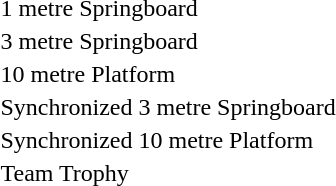<table>
<tr>
<td>1 metre Springboard</td>
<td></td>
<td></td>
<td></td>
</tr>
<tr>
<td>3 metre Springboard</td>
<td></td>
<td></td>
<td></td>
</tr>
<tr>
<td>10 metre Platform</td>
<td></td>
<td></td>
<td></td>
</tr>
<tr>
<td>Synchronized 3 metre Springboard</td>
<td></td>
<td></td>
<td></td>
</tr>
<tr>
<td>Synchronized 10 metre Platform</td>
<td></td>
<td></td>
<td></td>
</tr>
<tr>
<td>Team Trophy</td>
<td></td>
<td></td>
<td></td>
</tr>
</table>
